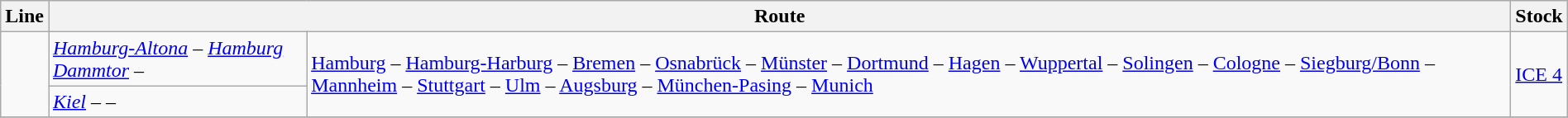<table class="wikitable" width="100%">
<tr class="hintergrundfarbe5">
<th>Line</th>
<th colspan="2">Route</th>
<th>Stock</th>
</tr>
<tr>
<td rowspan="2"></td>
<td><em><a href='#'>Hamburg-Altona</a> – <a href='#'>Hamburg Dammtor</a> –</em></td>
<td rowspan="2"><a href='#'>Hamburg</a> – <a href='#'>Hamburg-Harburg</a> – <a href='#'>Bremen</a> – <a href='#'>Osnabrück</a> – <a href='#'>Münster</a> – <a href='#'>Dortmund</a> – <a href='#'>Hagen</a> – <a href='#'>Wuppertal</a> – <a href='#'>Solingen</a> – <a href='#'>Cologne</a> – <a href='#'>Siegburg/Bonn</a> –  <a href='#'>Mannheim</a> – <a href='#'>Stuttgart</a> – <a href='#'>Ulm</a> – <a href='#'>Augsburg</a> – <a href='#'>München-Pasing</a> – <a href='#'>Munich</a></td>
<td rowspan="2"><a href='#'>ICE 4</a></td>
</tr>
<tr>
<td><em><a href='#'>Kiel</a> –  –</em></td>
</tr>
<tr>
</tr>
</table>
